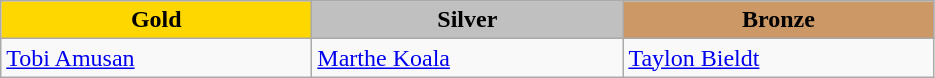<table class="wikitable" style="text-align:left">
<tr align="center">
<td width=200 bgcolor=gold><strong>Gold</strong></td>
<td width=200 bgcolor=silver><strong>Silver</strong></td>
<td width=200 bgcolor=CC9966><strong>Bronze</strong></td>
</tr>
<tr>
<td><a href='#'>Tobi Amusan</a><br></td>
<td><a href='#'>Marthe Koala</a><br></td>
<td><a href='#'>Taylon Bieldt</a><br></td>
</tr>
</table>
